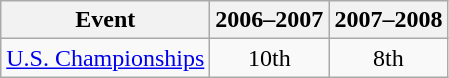<table class="wikitable" style="text-align:center">
<tr>
<th>Event</th>
<th>2006–2007</th>
<th>2007–2008</th>
</tr>
<tr>
<td align=left><a href='#'>U.S. Championships</a></td>
<td>10th</td>
<td>8th</td>
</tr>
</table>
